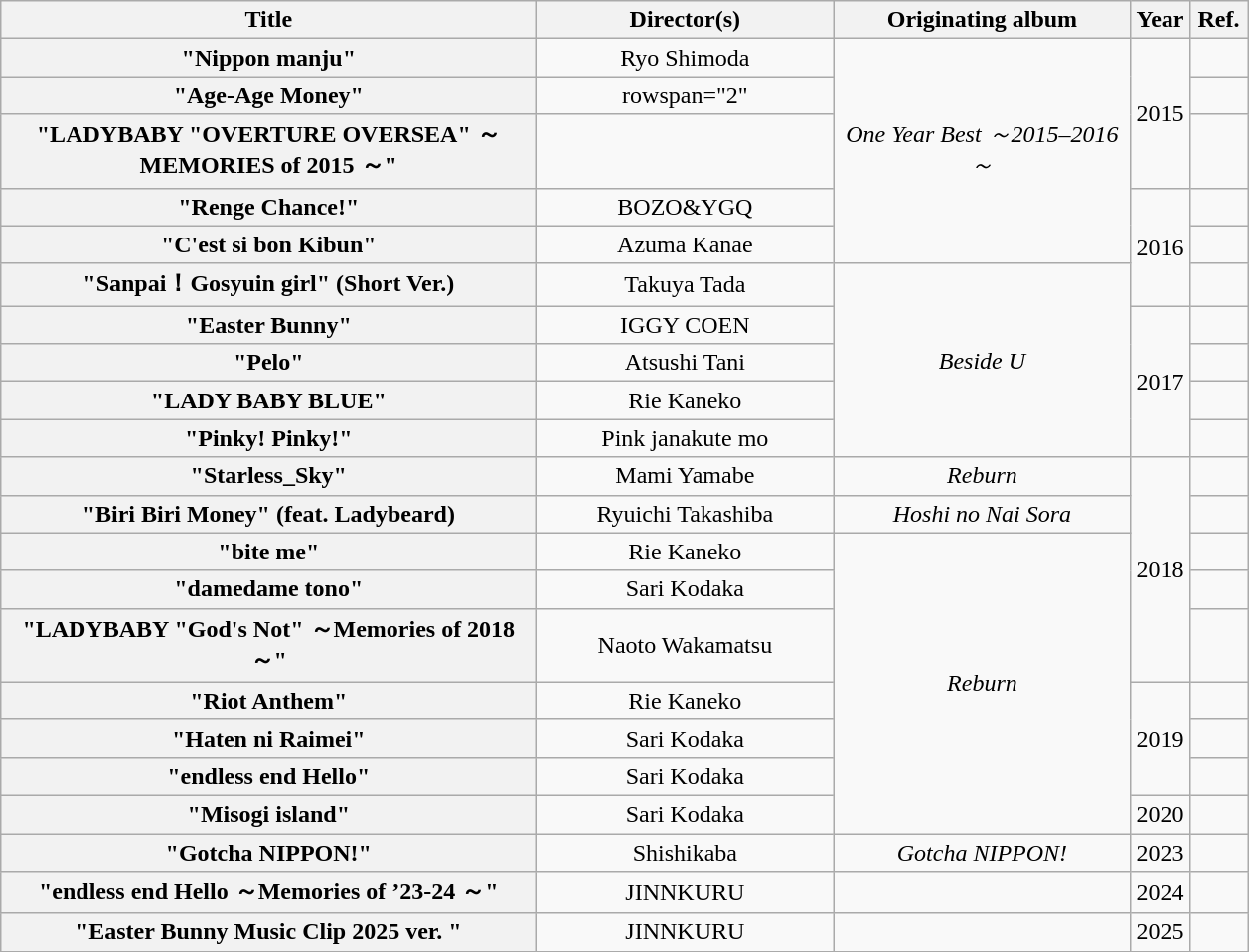<table class="wikitable sortable plainrowheaders" style="text-align: center;">
<tr>
<th scope="col" style="width: 22em;">Title</th>
<th scope="col" style="width: 12em;" class="unsortable">Director(s)</th>
<th scope="col" style="width: 12em;">Originating album</th>
<th scope="col" style="width: 2em;">Year</th>
<th scope="col" style="width: 2em;" class="unsortable">Ref.</th>
</tr>
<tr>
<th scope="row">"Nippon manju"</th>
<td>Ryo Shimoda</td>
<td rowspan="5"><em>One Year Best ～2015–2016～</em></td>
<td rowspan="3">2015</td>
<td></td>
</tr>
<tr>
<th scope="row">"Age-Age Money"</th>
<td>rowspan="2" </td>
<td></td>
</tr>
<tr>
<th scope="row">"LADYBABY "OVERTURE OVERSEA" ～MEMORIES of 2015 ～"</th>
<td></td>
</tr>
<tr>
<th scope="row">"Renge Chance!"</th>
<td>BOZO&YGQ</td>
<td rowspan="3">2016</td>
<td></td>
</tr>
<tr>
<th scope="row">"C'est si bon Kibun"</th>
<td>Azuma Kanae</td>
<td></td>
</tr>
<tr>
<th scope="row">"Sanpai！Gosyuin girl" (Short Ver.)</th>
<td>Takuya Tada</td>
<td rowspan="5"><em>Beside U</em></td>
<td></td>
</tr>
<tr>
<th scope="row">"Easter Bunny"</th>
<td>IGGY COEN</td>
<td rowspan="4">2017</td>
<td></td>
</tr>
<tr>
<th scope="row">"Pelo"</th>
<td>Atsushi Tani</td>
<td></td>
</tr>
<tr>
<th scope="row">"LADY BABY BLUE"</th>
<td>Rie Kaneko</td>
<td></td>
</tr>
<tr>
<th scope="row">"Pinky! Pinky!"</th>
<td>Pink janakute mo</td>
<td></td>
</tr>
<tr>
<th scope="row">"Starless_Sky"</th>
<td>Mami Yamabe</td>
<td><em>Reburn</em></td>
<td rowspan="5">2018</td>
<td></td>
</tr>
<tr>
<th scope="row">"Biri Biri Money" (feat. Ladybeard)</th>
<td>Ryuichi Takashiba</td>
<td><em>Hoshi no Nai Sora</em></td>
<td></td>
</tr>
<tr>
<th scope="row">"bite me"</th>
<td>Rie Kaneko</td>
<td rowspan="7"><em>Reburn</em></td>
<td></td>
</tr>
<tr>
<th scope="row">"damedame tono"</th>
<td>Sari Kodaka</td>
<td></td>
</tr>
<tr>
<th scope="row">"LADYBABY "God's Not" ～Memories of 2018 ～"</th>
<td>Naoto Wakamatsu</td>
<td></td>
</tr>
<tr>
<th scope="row">"Riot Anthem"</th>
<td>Rie Kaneko</td>
<td rowspan="3">2019</td>
<td></td>
</tr>
<tr>
<th scope="row">"Haten ni Raimei"</th>
<td>Sari Kodaka</td>
<td></td>
</tr>
<tr>
<th scope="row">"endless end Hello"</th>
<td>Sari Kodaka</td>
<td></td>
</tr>
<tr>
<th scope="row">"Misogi island"</th>
<td>Sari Kodaka</td>
<td>2020</td>
<td></td>
</tr>
<tr>
<th scope="row">"Gotcha NIPPON!"</th>
<td>Shishikaba</td>
<td><em>Gotcha NIPPON!</em></td>
<td>2023</td>
<td></td>
</tr>
<tr>
<th scope="row">"endless end Hello ～Memories of ’23-24 ～"</th>
<td>JINNKURU</td>
<td></td>
<td>2024</td>
<td></td>
</tr>
<tr>
<th scope="row">"Easter Bunny Music Clip 2025 ver. "</th>
<td>JINNKURU</td>
<td></td>
<td rowspan="1">2025</td>
<td></td>
</tr>
<tr>
</tr>
</table>
